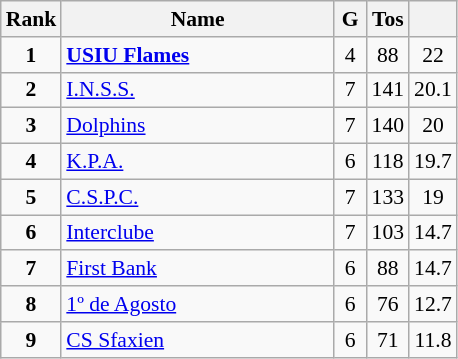<table class="wikitable" style="text-align:center; font-size:90%;">
<tr>
<th width=10px>Rank</th>
<th width=175px>Name</th>
<th width=15px>G</th>
<th width=10px>Tos</th>
<th width=10px></th>
</tr>
<tr>
<td><strong>1</strong></td>
<td align=left> <strong><a href='#'>USIU Flames</a></strong></td>
<td>4</td>
<td>88</td>
<td>22</td>
</tr>
<tr>
<td><strong>2</strong></td>
<td align=left> <a href='#'>I.N.S.S.</a></td>
<td>7</td>
<td>141</td>
<td>20.1</td>
</tr>
<tr>
<td><strong>3</strong></td>
<td align=left> <a href='#'>Dolphins</a></td>
<td>7</td>
<td>140</td>
<td>20</td>
</tr>
<tr>
<td><strong>4</strong></td>
<td align=left> <a href='#'>K.P.A.</a></td>
<td>6</td>
<td>118</td>
<td>19.7</td>
</tr>
<tr>
<td><strong>5</strong></td>
<td align=left> <a href='#'>C.S.P.C.</a></td>
<td>7</td>
<td>133</td>
<td>19</td>
</tr>
<tr>
<td><strong>6</strong></td>
<td align=left> <a href='#'>Interclube</a></td>
<td>7</td>
<td>103</td>
<td>14.7</td>
</tr>
<tr>
<td><strong>7</strong></td>
<td align=left> <a href='#'>First Bank</a></td>
<td>6</td>
<td>88</td>
<td>14.7</td>
</tr>
<tr>
<td><strong>8</strong></td>
<td align=left> <a href='#'>1º de Agosto</a></td>
<td>6</td>
<td>76</td>
<td>12.7</td>
</tr>
<tr>
<td><strong>9</strong></td>
<td align=left> <a href='#'>CS Sfaxien</a></td>
<td>6</td>
<td>71</td>
<td>11.8</td>
</tr>
</table>
